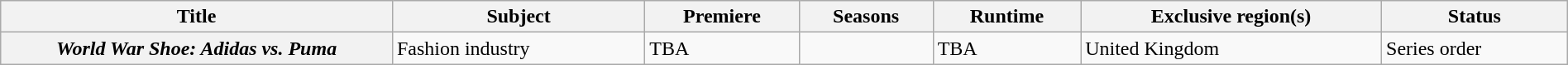<table class="wikitable plainrowheaders sortable" style="width:100%;">
<tr>
<th style="width:25%;">Title</th>
<th>Subject</th>
<th>Premiere</th>
<th>Seasons</th>
<th>Runtime</th>
<th>Exclusive region(s)</th>
<th>Status</th>
</tr>
<tr>
<th scope="row"><em>World War Shoe: Adidas vs. Puma</em></th>
<td>Fashion industry</td>
<td>TBA</td>
<td></td>
<td>TBA</td>
<td>United Kingdom</td>
<td>Series order</td>
</tr>
</table>
